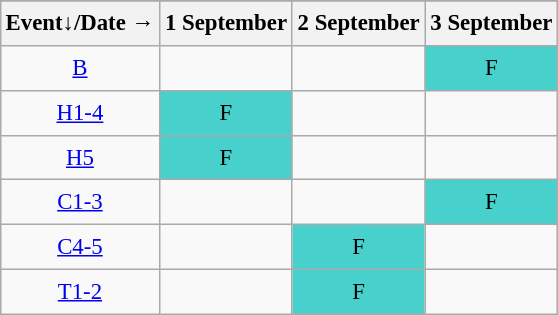<table class="wikitable" style="margin:0.5em auto; font-size:95%; line-height:1.50em;">
<tr align="center">
</tr>
<tr>
</tr>
<tr>
<th>Event↓/Date →</th>
<th>1 September</th>
<th>2 September</th>
<th>3 September</th>
</tr>
<tr align="center">
<td class="event"><a href='#'>B</a></td>
<td></td>
<td></td>
<td bgcolor="#48D1CC" align=center>F</td>
</tr>
<tr align="center">
<td class="event"><a href='#'>H1-4</a></td>
<td bgcolor="#48D1CC" align=center>F</td>
<td></td>
<td></td>
</tr>
<tr align="center">
<td class="event"><a href='#'>H5</a></td>
<td bgcolor="#48D1CC" align=center>F</td>
<td></td>
<td></td>
</tr>
<tr align="center">
<td class="event"><a href='#'>C1-3</a></td>
<td></td>
<td></td>
<td bgcolor="#48D1CC" align=center>F</td>
</tr>
<tr align="center">
<td class="event"><a href='#'>C4-5</a></td>
<td></td>
<td bgcolor="#48D1CC" align=center>F</td>
<td></td>
</tr>
<tr align="center">
<td class="event"><a href='#'>T1-2</a></td>
<td></td>
<td bgcolor="#48D1CC" align=center>F</td>
<td></td>
</tr>
</table>
